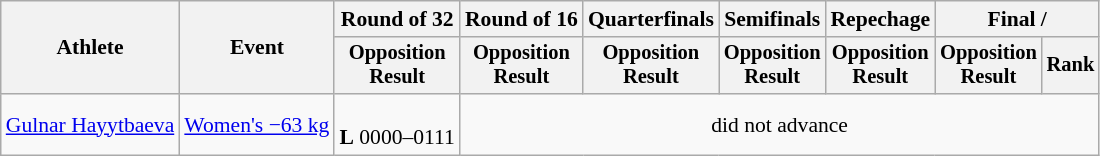<table class="wikitable" style="font-size:90%">
<tr>
<th rowspan=2>Athlete</th>
<th rowspan=2>Event</th>
<th>Round of 32</th>
<th>Round of 16</th>
<th>Quarterfinals</th>
<th>Semifinals</th>
<th>Repechage</th>
<th colspan=2>Final / </th>
</tr>
<tr style="font-size:95%">
<th>Opposition<br>Result</th>
<th>Opposition<br>Result</th>
<th>Opposition<br>Result</th>
<th>Opposition<br>Result</th>
<th>Opposition<br>Result</th>
<th>Opposition<br>Result</th>
<th>Rank</th>
</tr>
<tr align=center>
<td align=left><a href='#'>Gulnar Hayytbaeva</a></td>
<td align=left><a href='#'>Women's −63 kg</a></td>
<td><br><strong>L</strong> 0000–0111</td>
<td colspan=6>did not advance</td>
</tr>
</table>
